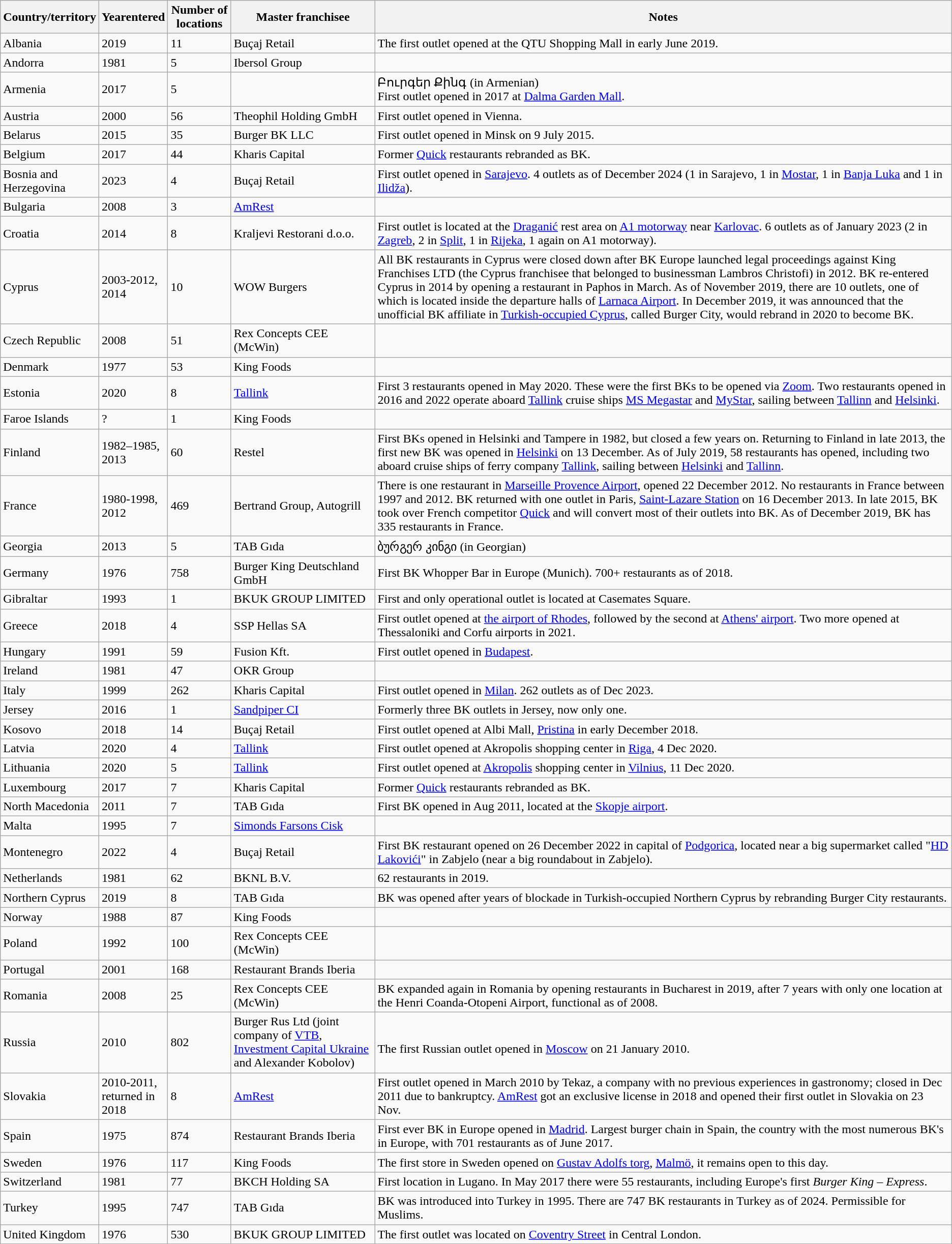<table class="wikitable sortable">
<tr>
<th width=100>Country/territory</th>
<th width=60>Yearentered</th>
<th>Number of locations</th>
<th>Master franchisee</th>
<th class=unsortable>Notes</th>
</tr>
<tr>
<td>Albania</td>
<td>2019</td>
<td>11</td>
<td>Buçaj Retail</td>
<td>The first outlet opened at the QTU Shopping Mall in early June 2019.</td>
</tr>
<tr>
<td>Andorra</td>
<td>1981</td>
<td>5</td>
<td>Ibersol Group</td>
<td></td>
</tr>
<tr>
<td>Armenia</td>
<td>2017</td>
<td>5</td>
<td></td>
<td>Բուրգեր Քինգ (in Armenian)<br>First outlet opened in 2017 at <a href='#'>Dalma Garden Mall</a>.</td>
</tr>
<tr>
<td>Austria</td>
<td>2000</td>
<td>56</td>
<td>Theophil Holding GmbH</td>
<td>First outlet opened in Vienna.</td>
</tr>
<tr>
<td>Belarus</td>
<td>2015</td>
<td>35</td>
<td>Burger BK LLC</td>
<td>First outlet opened in Minsk on 9 July 2015.</td>
</tr>
<tr>
<td>Belgium</td>
<td>2017</td>
<td>44</td>
<td>Kharis Capital</td>
<td>Former <a href='#'>Quick</a> restaurants rebranded as BK.</td>
</tr>
<tr>
<td>Bosnia and Herzegovina</td>
<td>2023</td>
<td>4</td>
<td>Buçaj Retail</td>
<td>First outlet opened in <a href='#'>Sarajevo</a>. 4 outlets as of December 2024 (1 in Sarajevo, 1 in <a href='#'>Mostar</a>, 1 in <a href='#'>Banja Luka</a> and 1 in <a href='#'>Ilidža</a>).</td>
</tr>
<tr>
<td>Bulgaria</td>
<td>2008</td>
<td>3</td>
<td><a href='#'>AmRest</a></td>
<td></td>
</tr>
<tr>
<td>Croatia</td>
<td>2014</td>
<td>8</td>
<td>Kraljevi Restorani d.o.o.</td>
<td>First outlet is located at the <a href='#'>Draganić</a> rest area on <a href='#'>A1 motorway</a> near <a href='#'>Karlovac</a>. 6 outlets as of January 2023 (2 in <a href='#'>Zagreb</a>, 2 in <a href='#'>Split</a>, 1 in <a href='#'>Rijeka</a>, 1 again on A1 motorway).</td>
</tr>
<tr>
<td>Cyprus</td>
<td>2003-2012, 2014</td>
<td>10</td>
<td>WOW Burgers</td>
<td>All BK restaurants in Cyprus were closed down after BK Europe launched legal proceedings against King Franchises LTD (the Cyprus franchisee that belonged to businessman Lambros Christofi) in 2012. BK re-entered Cyprus in 2014 by opening a restaurant in Paphos in March. As of November 2019, there are 10 outlets, one of which is located inside the departure halls of <a href='#'>Larnaca Airport</a>. In December 2019, it was announced that the unofficial BK affiliate in <a href='#'>Turkish-occupied Cyprus</a>, called Burger City, would rebrand in 2020 to become BK.</td>
</tr>
<tr>
<td>Czech Republic</td>
<td>2008</td>
<td>51</td>
<td>Rex Concepts CEE (McWin)</td>
<td></td>
</tr>
<tr>
<td>Denmark</td>
<td>1977</td>
<td>53</td>
<td>King Foods </td>
<td></td>
</tr>
<tr>
<td>Estonia</td>
<td>2020</td>
<td>8</td>
<td><a href='#'>Tallink</a></td>
<td>First 3 restaurants opened in May 2020. These were the first BKs to be opened via <a href='#'>Zoom</a>. Two restaurants opened in 2016 and 2022 operate aboard <a href='#'>Tallink</a> cruise ships <a href='#'>MS Megastar</a> and <a href='#'>MyStar</a>, sailing between <a href='#'>Tallinn</a> and <a href='#'>Helsinki</a>.</td>
</tr>
<tr>
<td>Faroe Islands</td>
<td>?</td>
<td>1</td>
<td>King Foods</td>
<td></td>
</tr>
<tr>
<td>Finland</td>
<td>1982–1985, 2013</td>
<td>60</td>
<td>Restel</td>
<td>First BKs opened in Helsinki and Tampere in 1982, but closed a few years on. Returning to Finland in late 2013, the first new BK was opened in <a href='#'>Helsinki</a> on 13 December. As of July 2019, 58 restaurants has opened, including two aboard cruise ships of ferry company <a href='#'>Tallink</a>, sailing between <a href='#'>Helsinki</a> and <a href='#'>Tallinn</a>.</td>
</tr>
<tr>
<td>France</td>
<td>1980-1998, 2012</td>
<td>469</td>
<td>Bertrand Group, Autogrill</td>
<td>There is one restaurant in <a href='#'>Marseille Provence Airport</a>, opened 22 December 2012. No restaurants in France between 1997 and 2012. BK returned with one outlet in Paris, <a href='#'>Saint-Lazare Station</a> on 16 December 2013. In late 2015, BK took over French competitor <a href='#'>Quick</a> and will convert most of their outlets into BK. As of December 2019, BK has 335 restaurants in France.</td>
</tr>
<tr>
<td>Georgia</td>
<td>2013</td>
<td>5</td>
<td>TAB Gıda</td>
<td>ბურგერ კინგი (in Georgian)</td>
</tr>
<tr>
<td>Germany</td>
<td>1976</td>
<td>758</td>
<td>Burger King Deutschland GmbH</td>
<td>First BK Whopper Bar in Europe (Munich). 700+ restaurants as of 2018.</td>
</tr>
<tr>
<td>Gibraltar</td>
<td>1993</td>
<td>1</td>
<td>BKUK GROUP LIMITED</td>
<td>First and only operational outlet is located at Casemates Square.</td>
</tr>
<tr>
<td>Greece</td>
<td>2018</td>
<td>4</td>
<td>SSP Hellas SA</td>
<td>First outlet opened at <a href='#'>the airport of Rhodes</a>, followed by the second at <a href='#'>Athens' airport</a>. Two more opened at Thessaloniki and Corfu airports in 2021.</td>
</tr>
<tr>
<td>Hungary</td>
<td>1991</td>
<td>59</td>
<td>Fusion Kft.</td>
<td>First outlet opened in <a href='#'>Budapest</a>.</td>
</tr>
<tr>
<td>Ireland</td>
<td>1981</td>
<td>47</td>
<td>OKR Group</td>
<td></td>
</tr>
<tr>
<td>Italy</td>
<td>1999</td>
<td>262</td>
<td>Kharis Capital</td>
<td>First outlet opened in <a href='#'>Milan</a>. 262 outlets as of Dec 2023.</td>
</tr>
<tr>
<td>Jersey</td>
<td>2016</td>
<td>1</td>
<td><a href='#'>Sandpiper CI</a></td>
<td>Formerly three BK outlets in Jersey, now only one.</td>
</tr>
<tr>
<td>Kosovo</td>
<td>2018</td>
<td>14</td>
<td>Buçaj Retail</td>
<td>First outlet opened at Albi Mall, <a href='#'>Pristina</a> in early December 2018.</td>
</tr>
<tr>
<td>Latvia</td>
<td>2020</td>
<td>4</td>
<td><a href='#'>Tallink</a></td>
<td>First outlet opened at Akropolis shopping center in <a href='#'>Riga</a>, 4 Dec 2020.</td>
</tr>
<tr>
<td>Lithuania</td>
<td>2020</td>
<td>5</td>
<td><a href='#'>Tallink</a></td>
<td>First outlet opened at <a href='#'>Akropolis</a> shopping center in <a href='#'>Vilnius</a>, 11 Dec 2020.</td>
</tr>
<tr>
<td>Luxembourg</td>
<td>2017</td>
<td>7</td>
<td>Kharis Capital</td>
<td>Former <a href='#'>Quick</a> restaurants rebranded as BK.</td>
</tr>
<tr>
<td>North Macedonia</td>
<td>2011</td>
<td>7</td>
<td>TAB Gıda</td>
<td>First BK opened in Aug 2011, located at the <a href='#'>Skopje airport</a>.</td>
</tr>
<tr>
<td>Malta</td>
<td>1995</td>
<td>7</td>
<td><a href='#'>Simonds Farsons Cisk</a></td>
<td></td>
</tr>
<tr>
<td>Montenegro</td>
<td>2022</td>
<td>4</td>
<td>Buçaj Retail</td>
<td>First BK restaurant opened on 26 December 2022 in capital of <a href='#'>Podgorica</a>, located near a big supermarket called "<a href='#'>HD Lakovići</a>" in Zabjelo (near a big roundabout in Zabjelo).</td>
</tr>
<tr>
<td>Netherlands</td>
<td>1981</td>
<td>62</td>
<td>BKNL B.V.</td>
<td>62 restaurants in 2019.</td>
</tr>
<tr>
<td>Northern Cyprus</td>
<td>2019</td>
<td>8</td>
<td>TAB Gıda</td>
<td>BK was opened after years of blockade in Turkish-occupied Northern Cyprus by rebranding Burger City restaurants.</td>
</tr>
<tr>
<td>Norway</td>
<td>1988</td>
<td>87</td>
<td>King Foods</td>
<td></td>
</tr>
<tr>
<td>Poland</td>
<td>1992</td>
<td>100</td>
<td>Rex Concepts CEE (McWin)</td>
<td></td>
</tr>
<tr>
<td>Portugal</td>
<td>2001</td>
<td>168</td>
<td>Restaurant Brands Iberia</td>
<td></td>
</tr>
<tr>
<td>Romania</td>
<td>2008</td>
<td>25</td>
<td>Rex Concepts CEE (McWin)</td>
<td>BK expanded again in Romania by opening restaurants in Bucharest in 2019, after 7 years with only one location at the Henri Coanda-Otopeni Airport, functional as of 2008.</td>
</tr>
<tr>
<td>Russia</td>
<td>2010</td>
<td>802</td>
<td>Burger Rus Ltd (joint company of <a href='#'>VTB</a>, <a href='#'>Investment Capital Ukraine</a> and Alexander Kobolov)</td>
<td> <br>The first Russian outlet opened in <a href='#'>Moscow</a> on 21 January 2010.</td>
</tr>
<tr>
<td>Slovakia</td>
<td>2010-2011,<br>returned in 2018</td>
<td>8</td>
<td><a href='#'>AmRest</a></td>
<td>First outlet opened in March 2010 by Tekaz, a company with no previous experiences in gastronomy; closed in Dec 2011 due to bankruptcy. <a href='#'>AmRest</a> got an exclusive license in 2018 and opened their first outlet in Slovakia on 23 Nov.</td>
</tr>
<tr>
<td>Spain</td>
<td>1975</td>
<td>874</td>
<td>Restaurant Brands Iberia</td>
<td>First ever BK in Europe opened in <a href='#'>Madrid</a>. Largest burger chain in Spain, the country with the most numerous BK's in Europe, with 701 restaurants as of June 2017.</td>
</tr>
<tr>
<td>Sweden</td>
<td>1976</td>
<td>117</td>
<td>King Foods</td>
<td>The first store in Sweden opened on <a href='#'>Gustav Adolfs torg</a>, <a href='#'>Malmö</a>, it remains open to this day.</td>
</tr>
<tr>
<td>Switzerland</td>
<td>1981</td>
<td>77</td>
<td>BKCH Holding SA</td>
<td>First location in Lugano. In May 2017 there were 55 restaurants, including Europe's first <em>Burger King – Express</em>.</td>
</tr>
<tr>
<td>Turkey</td>
<td>1995</td>
<td>747</td>
<td>TAB Gıda</td>
<td>BK was introduced into Turkey in 1995. There are 747 BK restaurants in Turkey as of 2024. Permissible for Muslims.</td>
</tr>
<tr>
<td>United Kingdom</td>
<td>1976</td>
<td>530</td>
<td>BKUK GROUP LIMITED</td>
<td>The first outlet was located on <a href='#'>Coventry Street</a> in Central London.</td>
</tr>
</table>
